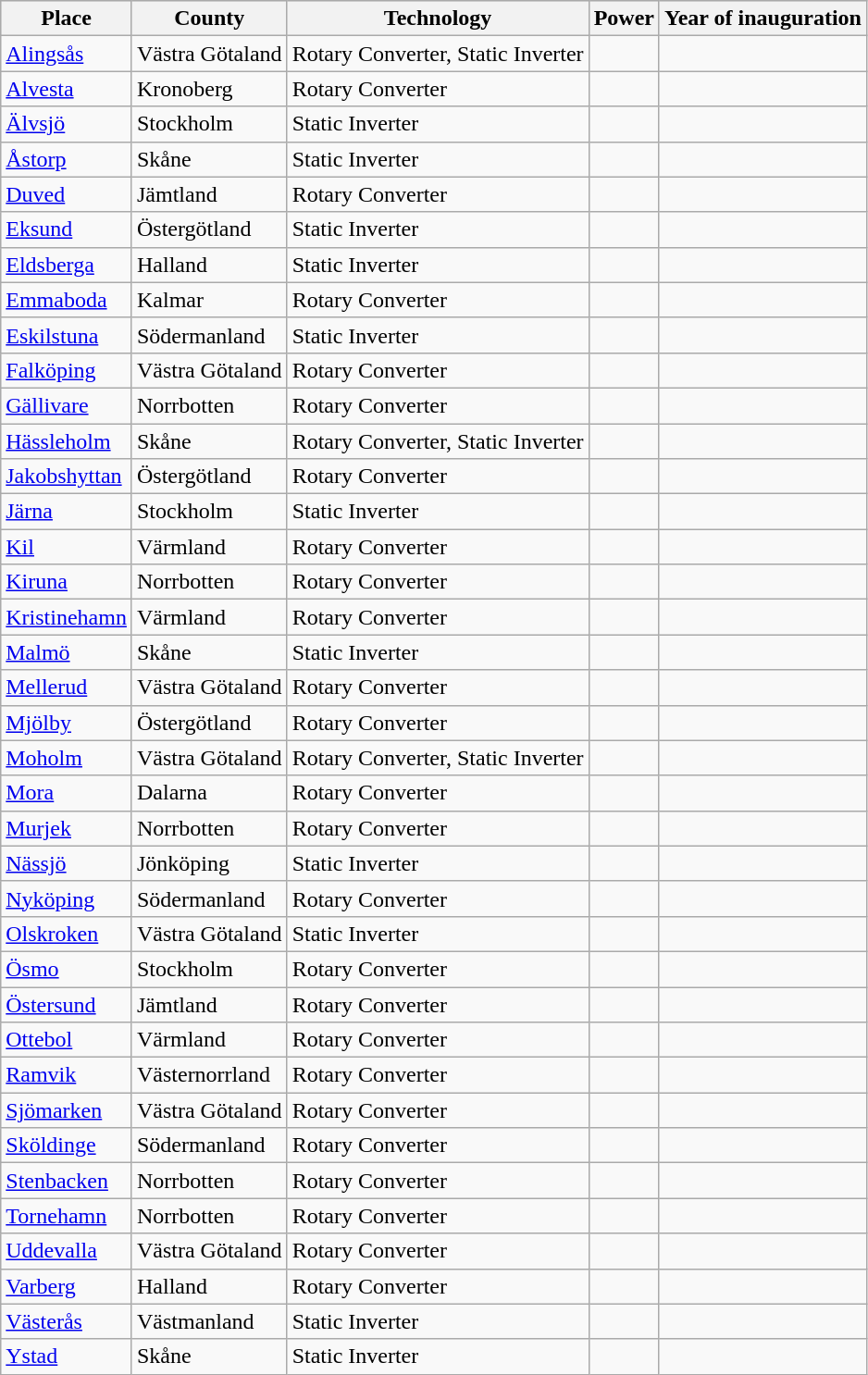<table class="wikitable sortable" style=" ">
<tr bgcolor="#dfdfdf">
<th>Place</th>
<th>County</th>
<th>Technology</th>
<th>Power</th>
<th>Year of inauguration</th>
</tr>
<tr>
<td><a href='#'>Alingsås</a></td>
<td>Västra Götaland</td>
<td>Rotary Converter, Static Inverter</td>
<td></td>
<td></td>
</tr>
<tr>
<td><a href='#'>Alvesta</a></td>
<td>Kronoberg</td>
<td>Rotary Converter</td>
<td></td>
<td></td>
</tr>
<tr>
<td><a href='#'>Älvsjö</a></td>
<td>Stockholm</td>
<td>Static Inverter</td>
<td></td>
<td></td>
</tr>
<tr>
<td><a href='#'>Åstorp</a></td>
<td>Skåne</td>
<td>Static Inverter</td>
<td></td>
<td></td>
</tr>
<tr>
<td><a href='#'>Duved</a></td>
<td>Jämtland</td>
<td>Rotary Converter</td>
<td></td>
<td></td>
</tr>
<tr>
<td><a href='#'>Eksund</a></td>
<td>Östergötland</td>
<td>Static Inverter</td>
<td></td>
<td></td>
</tr>
<tr>
<td><a href='#'>Eldsberga</a></td>
<td>Halland</td>
<td>Static Inverter</td>
<td></td>
<td></td>
</tr>
<tr>
<td><a href='#'>Emmaboda</a></td>
<td>Kalmar</td>
<td>Rotary Converter</td>
<td></td>
<td></td>
</tr>
<tr>
<td><a href='#'>Eskilstuna</a></td>
<td>Södermanland</td>
<td>Static Inverter</td>
<td></td>
<td></td>
</tr>
<tr>
<td><a href='#'>Falköping</a></td>
<td>Västra Götaland</td>
<td>Rotary Converter</td>
<td></td>
<td></td>
</tr>
<tr>
<td><a href='#'>Gällivare</a></td>
<td>Norrbotten</td>
<td>Rotary Converter</td>
<td></td>
<td></td>
</tr>
<tr>
<td><a href='#'>Hässleholm</a></td>
<td>Skåne</td>
<td>Rotary Converter, Static Inverter</td>
<td></td>
<td></td>
</tr>
<tr>
<td><a href='#'>Jakobshyttan</a></td>
<td>Östergötland</td>
<td>Rotary Converter</td>
<td></td>
<td></td>
</tr>
<tr>
<td><a href='#'>Järna</a></td>
<td>Stockholm</td>
<td>Static Inverter</td>
<td></td>
<td></td>
</tr>
<tr>
<td><a href='#'>Kil</a></td>
<td>Värmland</td>
<td>Rotary Converter</td>
<td></td>
<td></td>
</tr>
<tr>
<td><a href='#'>Kiruna</a></td>
<td>Norrbotten</td>
<td>Rotary Converter</td>
<td></td>
<td></td>
</tr>
<tr>
<td><a href='#'>Kristinehamn</a></td>
<td>Värmland</td>
<td>Rotary Converter</td>
<td></td>
<td></td>
</tr>
<tr>
<td><a href='#'>Malmö</a></td>
<td>Skåne</td>
<td>Static Inverter</td>
<td></td>
<td></td>
</tr>
<tr>
<td><a href='#'>Mellerud</a></td>
<td>Västra Götaland</td>
<td>Rotary Converter</td>
<td></td>
<td></td>
</tr>
<tr>
<td><a href='#'>Mjölby</a></td>
<td>Östergötland</td>
<td>Rotary Converter</td>
<td></td>
<td></td>
</tr>
<tr>
<td><a href='#'>Moholm</a></td>
<td>Västra Götaland</td>
<td>Rotary Converter, Static Inverter</td>
<td></td>
<td></td>
</tr>
<tr>
<td><a href='#'>Mora</a></td>
<td>Dalarna</td>
<td>Rotary Converter</td>
<td></td>
<td></td>
</tr>
<tr>
<td><a href='#'>Murjek</a></td>
<td>Norrbotten</td>
<td>Rotary Converter</td>
<td></td>
<td></td>
</tr>
<tr>
<td><a href='#'>Nässjö</a></td>
<td>Jönköping</td>
<td>Static Inverter</td>
<td></td>
<td></td>
</tr>
<tr>
<td><a href='#'>Nyköping</a></td>
<td>Södermanland</td>
<td>Rotary Converter</td>
<td></td>
<td></td>
</tr>
<tr>
<td><a href='#'>Olskroken</a></td>
<td>Västra Götaland</td>
<td>Static Inverter</td>
<td></td>
<td></td>
</tr>
<tr>
<td><a href='#'>Ösmo</a></td>
<td>Stockholm</td>
<td>Rotary Converter</td>
<td></td>
<td></td>
</tr>
<tr>
<td><a href='#'>Östersund</a></td>
<td>Jämtland</td>
<td>Rotary Converter</td>
<td></td>
<td></td>
</tr>
<tr>
<td><a href='#'>Ottebol</a></td>
<td>Värmland</td>
<td>Rotary Converter</td>
<td></td>
<td></td>
</tr>
<tr>
<td><a href='#'>Ramvik</a></td>
<td>Västernorrland</td>
<td>Rotary Converter</td>
<td></td>
<td></td>
</tr>
<tr>
<td><a href='#'>Sjömarken</a></td>
<td>Västra Götaland</td>
<td>Rotary Converter</td>
<td></td>
<td></td>
</tr>
<tr>
<td><a href='#'>Sköldinge</a></td>
<td>Södermanland</td>
<td>Rotary Converter</td>
<td></td>
<td></td>
</tr>
<tr>
<td><a href='#'>Stenbacken</a></td>
<td>Norrbotten</td>
<td>Rotary Converter</td>
<td></td>
<td></td>
</tr>
<tr>
<td><a href='#'>Tornehamn</a></td>
<td>Norrbotten</td>
<td>Rotary Converter</td>
<td></td>
<td></td>
</tr>
<tr>
<td><a href='#'>Uddevalla</a></td>
<td>Västra Götaland</td>
<td>Rotary Converter</td>
<td></td>
<td></td>
</tr>
<tr>
<td><a href='#'>Varberg</a></td>
<td>Halland</td>
<td>Rotary Converter</td>
<td></td>
<td></td>
</tr>
<tr>
<td><a href='#'>Västerås</a></td>
<td>Västmanland</td>
<td>Static Inverter</td>
<td></td>
<td></td>
</tr>
<tr>
<td><a href='#'>Ystad</a></td>
<td>Skåne</td>
<td>Static Inverter</td>
<td></td>
<td></td>
</tr>
</table>
